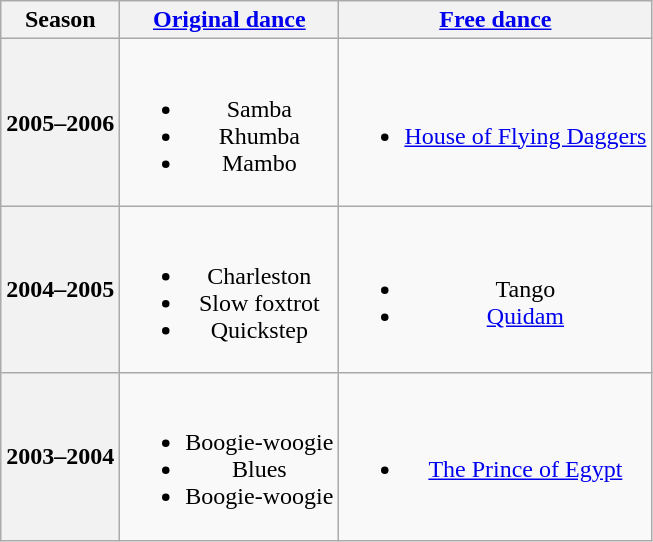<table class=wikitable style=text-align:center>
<tr>
<th>Season</th>
<th><a href='#'>Original dance</a></th>
<th><a href='#'>Free dance</a></th>
</tr>
<tr>
<th>2005–2006 <br> </th>
<td><br><ul><li>Samba</li><li>Rhumba</li><li>Mambo</li></ul></td>
<td><br><ul><li><a href='#'>House of Flying Daggers</a> <br></li></ul></td>
</tr>
<tr>
<th>2004–2005 <br> </th>
<td><br><ul><li>Charleston</li><li>Slow foxtrot</li><li>Quickstep</li></ul></td>
<td><br><ul><li>Tango</li><li><a href='#'>Quidam</a> <br></li></ul></td>
</tr>
<tr>
<th>2003–2004 <br> </th>
<td><br><ul><li>Boogie-woogie</li><li>Blues</li><li>Boogie-woogie</li></ul></td>
<td><br><ul><li><a href='#'>The Prince of Egypt</a> <br></li></ul></td>
</tr>
</table>
